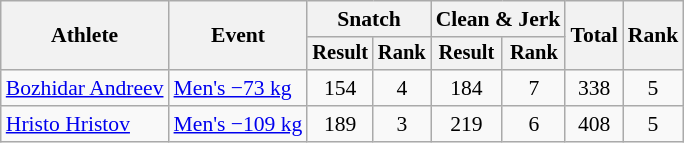<table class="wikitable" style="font-size:90%">
<tr>
<th rowspan="2">Athlete</th>
<th rowspan="2">Event</th>
<th colspan="2">Snatch</th>
<th colspan="2">Clean & Jerk</th>
<th rowspan="2">Total</th>
<th rowspan="2">Rank</th>
</tr>
<tr style="font-size:95%">
<th>Result</th>
<th>Rank</th>
<th>Result</th>
<th>Rank</th>
</tr>
<tr align=center>
<td align=left><a href='#'>Bozhidar Andreev</a></td>
<td align=left><a href='#'>Men's −73 kg</a></td>
<td>154</td>
<td>4</td>
<td>184</td>
<td>7</td>
<td>338</td>
<td>5</td>
</tr>
<tr align=center>
<td align=left><a href='#'>Hristo Hristov</a></td>
<td align=left><a href='#'>Men's −109 kg</a></td>
<td>189</td>
<td>3</td>
<td>219</td>
<td>6</td>
<td>408</td>
<td>5</td>
</tr>
</table>
